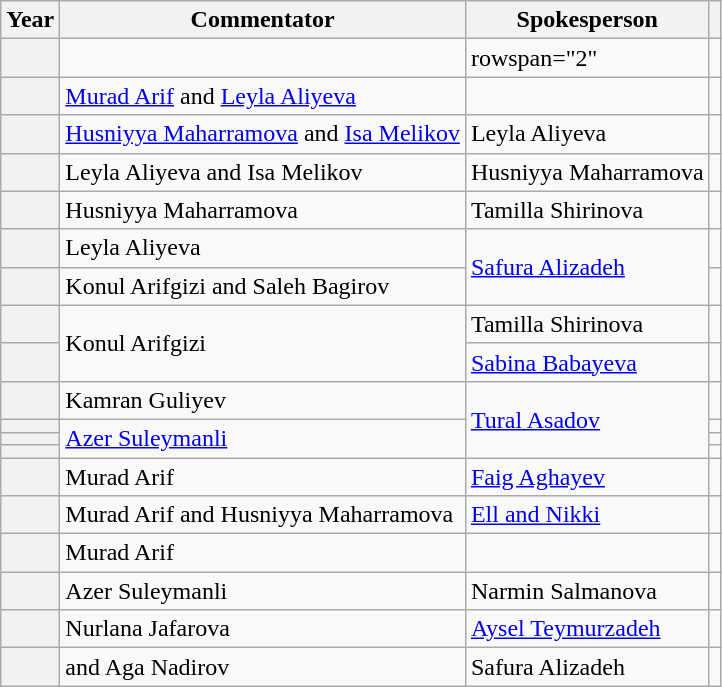<table class="wikitable sortable plainrowheaders">
<tr>
<th>Year</th>
<th>Commentator</th>
<th>Spokesperson</th>
<th class="unsortable"></th>
</tr>
<tr>
<th scope="row"></th>
<td></td>
<td>rowspan="2" </td>
<td></td>
</tr>
<tr>
<th scope="row"></th>
<td><a href='#'>Murad Arif</a> and <a href='#'>Leyla Aliyeva</a></td>
<td></td>
</tr>
<tr>
<th scope="row"></th>
<td><a href='#'>Husniyya Maharramova</a> and <a href='#'>Isa Melikov</a></td>
<td>Leyla Aliyeva</td>
<td></td>
</tr>
<tr>
<th scope="row"></th>
<td>Leyla Aliyeva and Isa Melikov</td>
<td>Husniyya Maharramova</td>
<td></td>
</tr>
<tr>
<th scope="row"></th>
<td>Husniyya Maharramova</td>
<td>Tamilla Shirinova</td>
<td></td>
</tr>
<tr>
<th scope="row"></th>
<td>Leyla Aliyeva</td>
<td rowspan="2"><a href='#'>Safura Alizadeh</a></td>
<td></td>
</tr>
<tr>
<th scope="row"></th>
<td>Konul Arifgizi and Saleh Bagirov</td>
<td></td>
</tr>
<tr>
<th scope="row"></th>
<td rowspan="2">Konul Arifgizi</td>
<td>Tamilla Shirinova</td>
<td></td>
</tr>
<tr>
<th scope="row"></th>
<td><a href='#'>Sabina Babayeva</a></td>
<td></td>
</tr>
<tr>
<th scope="row"></th>
<td>Kamran Guliyev</td>
<td rowspan="4"><a href='#'>Tural Asadov</a></td>
<td></td>
</tr>
<tr>
<th scope="row"></th>
<td rowspan="3"><a href='#'>Azer Suleymanli</a></td>
<td></td>
</tr>
<tr>
<th scope="row"></th>
<td></td>
</tr>
<tr>
<th scope="row"></th>
<td></td>
</tr>
<tr>
<th scope="row"></th>
<td rowspan="1">Murad Arif</td>
<td><a href='#'>Faig Aghayev</a></td>
<td></td>
</tr>
<tr>
<th scope="row"></th>
<td>Murad Arif and Husniyya Maharramova</td>
<td><a href='#'>Ell and Nikki</a></td>
<td></td>
</tr>
<tr>
<th scope="row"></th>
<td>Murad Arif</td>
<td></td>
<td></td>
</tr>
<tr>
<th scope="row"></th>
<td>Azer Suleymanli</td>
<td>Narmin Salmanova</td>
<td></td>
</tr>
<tr>
<th scope="row"></th>
<td>Nurlana Jafarova</td>
<td><a href='#'>Aysel Teymurzadeh</a></td>
<td></td>
</tr>
<tr>
<th scope="row"></th>
<td> and Aga Nadirov</td>
<td>Safura Alizadeh</td>
<td></td>
</tr>
</table>
